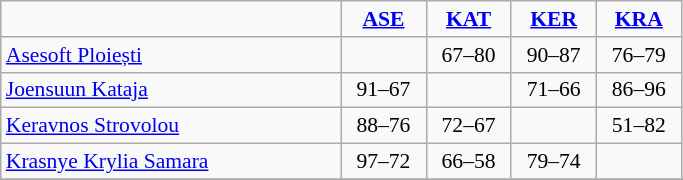<table class="wikitable" style="font-size: 90%; text-align: center">
<tr>
<td width=220></td>
<td width=50><strong><a href='#'>ASE</a></strong></td>
<td width=50><strong><a href='#'>KAT</a></strong></td>
<td width=50><strong><a href='#'>KER</a></strong></td>
<td width=50><strong><a href='#'>KRA</a></strong></td>
</tr>
<tr>
<td align=left> <a href='#'>Asesoft Ploiești</a></td>
<td></td>
<td>67–80</td>
<td>90–87</td>
<td>76–79</td>
</tr>
<tr>
<td align=left> <a href='#'>Joensuun Kataja</a></td>
<td>91–67</td>
<td></td>
<td>71–66</td>
<td>86–96</td>
</tr>
<tr>
<td align=left> <a href='#'>Keravnos Strovolou</a></td>
<td>88–76</td>
<td>72–67</td>
<td></td>
<td>51–82</td>
</tr>
<tr>
<td align=left> <a href='#'>Krasnye Krylia Samara</a></td>
<td>97–72</td>
<td>66–58</td>
<td>79–74</td>
<td></td>
</tr>
<tr>
</tr>
</table>
